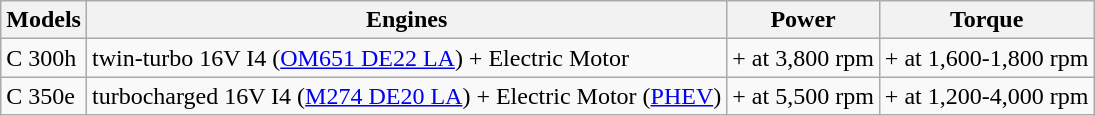<table class="wikitable">
<tr>
<th>Models</th>
<th>Engines</th>
<th>Power</th>
<th>Torque</th>
</tr>
<tr>
<td>C 300h</td>
<td> twin-turbo 16V I4 (<a href='#'>OM651 DE22 LA</a>) + Electric Motor</td>
<td> +  at 3,800 rpm</td>
<td> +  at 1,600-1,800 rpm</td>
</tr>
<tr>
<td>C 350e</td>
<td> turbocharged 16V I4 (<a href='#'>M274 DE20 LA</a>) + Electric Motor (<a href='#'>PHEV</a>)</td>
<td> +  at 5,500 rpm</td>
<td> +  at 1,200-4,000 rpm</td>
</tr>
</table>
